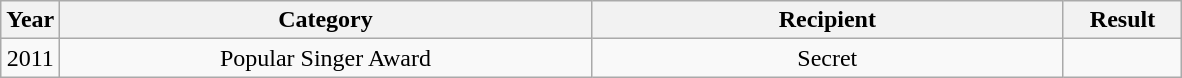<table class="wikitable" style="text-align:center">
<tr>
<th width="5%">Year</th>
<th width="45%">Category</th>
<th width="40%">Recipient</th>
<th width="10%">Result</th>
</tr>
<tr>
<td>2011</td>
<td>Popular Singer Award</td>
<td>Secret</td>
<td></td>
</tr>
</table>
